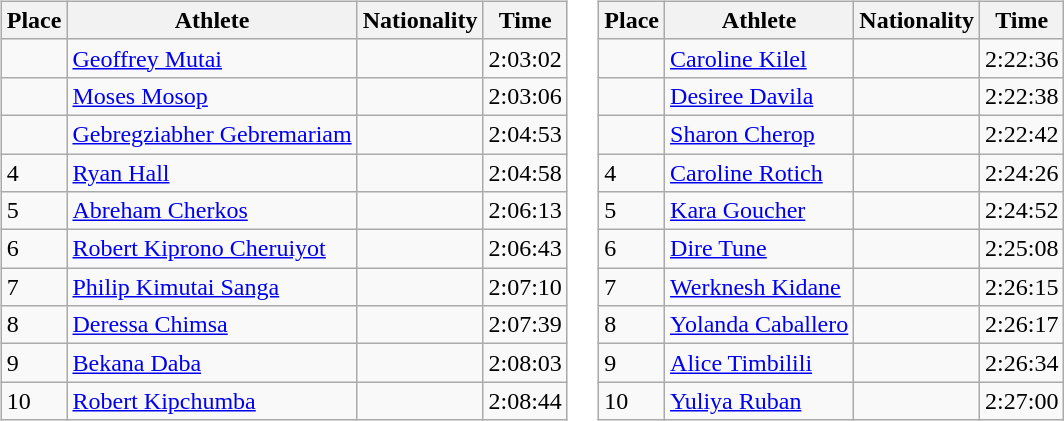<table>
<tr valign=top>
<td><br><table class="wikitable sortable">
<tr>
<th>Place</th>
<th>Athlete</th>
<th>Nationality</th>
<th>Time</th>
</tr>
<tr>
<td></td>
<td><a href='#'>Geoffrey Mutai</a></td>
<td></td>
<td>2:03:02</td>
</tr>
<tr>
<td></td>
<td><a href='#'>Moses Mosop</a></td>
<td></td>
<td>2:03:06</td>
</tr>
<tr>
<td></td>
<td><a href='#'>Gebregziabher Gebremariam</a></td>
<td></td>
<td>2:04:53</td>
</tr>
<tr>
<td>4</td>
<td><a href='#'>Ryan Hall</a></td>
<td></td>
<td>2:04:58</td>
</tr>
<tr>
<td>5</td>
<td><a href='#'>Abreham Cherkos</a></td>
<td></td>
<td>2:06:13</td>
</tr>
<tr>
<td>6</td>
<td><a href='#'>Robert Kiprono Cheruiyot</a></td>
<td></td>
<td>2:06:43</td>
</tr>
<tr>
<td>7</td>
<td><a href='#'>Philip Kimutai Sanga</a></td>
<td></td>
<td>2:07:10</td>
</tr>
<tr>
<td>8</td>
<td><a href='#'>Deressa Chimsa</a></td>
<td></td>
<td>2:07:39</td>
</tr>
<tr>
<td>9</td>
<td><a href='#'>Bekana Daba</a></td>
<td></td>
<td>2:08:03</td>
</tr>
<tr>
<td>10</td>
<td><a href='#'>Robert Kipchumba</a></td>
<td></td>
<td>2:08:44</td>
</tr>
</table>
</td>
<td><br><table class="wikitable sortable">
<tr>
<th>Place</th>
<th>Athlete</th>
<th>Nationality</th>
<th>Time</th>
</tr>
<tr>
<td></td>
<td><a href='#'>Caroline Kilel</a></td>
<td></td>
<td>2:22:36</td>
</tr>
<tr>
<td></td>
<td><a href='#'>Desiree Davila</a></td>
<td></td>
<td>2:22:38</td>
</tr>
<tr>
<td></td>
<td><a href='#'>Sharon Cherop</a></td>
<td></td>
<td>2:22:42</td>
</tr>
<tr>
<td>4</td>
<td><a href='#'>Caroline Rotich</a></td>
<td></td>
<td>2:24:26</td>
</tr>
<tr>
<td>5</td>
<td><a href='#'>Kara Goucher</a></td>
<td></td>
<td>2:24:52</td>
</tr>
<tr>
<td>6</td>
<td><a href='#'>Dire Tune</a></td>
<td></td>
<td>2:25:08</td>
</tr>
<tr>
<td>7</td>
<td><a href='#'>Werknesh Kidane</a></td>
<td></td>
<td>2:26:15</td>
</tr>
<tr>
<td>8</td>
<td><a href='#'>Yolanda Caballero</a></td>
<td></td>
<td>2:26:17</td>
</tr>
<tr>
<td>9</td>
<td><a href='#'>Alice Timbilili</a></td>
<td></td>
<td>2:26:34</td>
</tr>
<tr>
<td>10</td>
<td><a href='#'>Yuliya Ruban</a></td>
<td></td>
<td>2:27:00</td>
</tr>
</table>
</td>
</tr>
</table>
